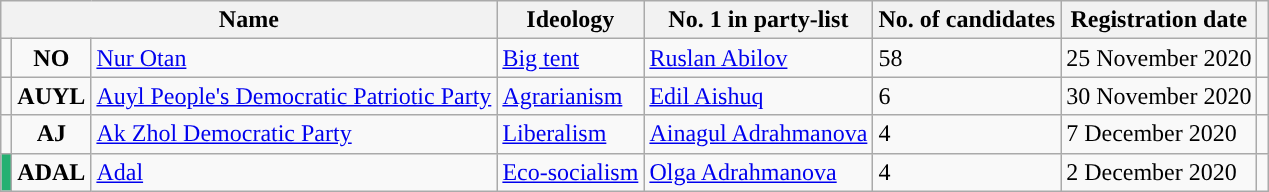<table class="wikitable">
<tr>
<th colspan="3">Name</th>
<th>Ideology</th>
<th>No. 1 in party-list</th>
<th>No. of candidates</th>
<th>Registration date</th>
<th></th>
</tr>
<tr>
<td></td>
<td align="center"><strong>NO</strong></td>
<td><a href='#'>Nur Otan</a></td>
<td><a href='#'>Big tent</a></td>
<td><a href='#'>Ruslan Abilov</a></td>
<td>58</td>
<td>25 November 2020</td>
<td></td>
</tr>
<tr>
<td></td>
<td align="center"><strong>AUYL</strong></td>
<td><a href='#'>Auyl People's Democratic Patriotic Party</a></td>
<td><a href='#'>Agrarianism</a></td>
<td><a href='#'>Edil Aishuq</a></td>
<td>6</td>
<td>30 November 2020</td>
<td></td>
</tr>
<tr>
<td></td>
<td align="center"><strong>AJ</strong></td>
<td><a href='#'>Ak Zhol Democratic Party</a></td>
<td><a href='#'>Liberalism</a></td>
<td><a href='#'>Ainagul Adrahmanova</a></td>
<td>4</td>
<td>7 December 2020</td>
<td></td>
</tr>
<tr>
<td bgcolor="#25B072"></td>
<td align="center"><strong>ADAL</strong></td>
<td><a href='#'>Adal</a></td>
<td><a href='#'>Eco-socialism</a></td>
<td><a href='#'>Olga Adrahmanova</a></td>
<td>4</td>
<td>2 December 2020</td>
<td></td>
</tr>
</table>
